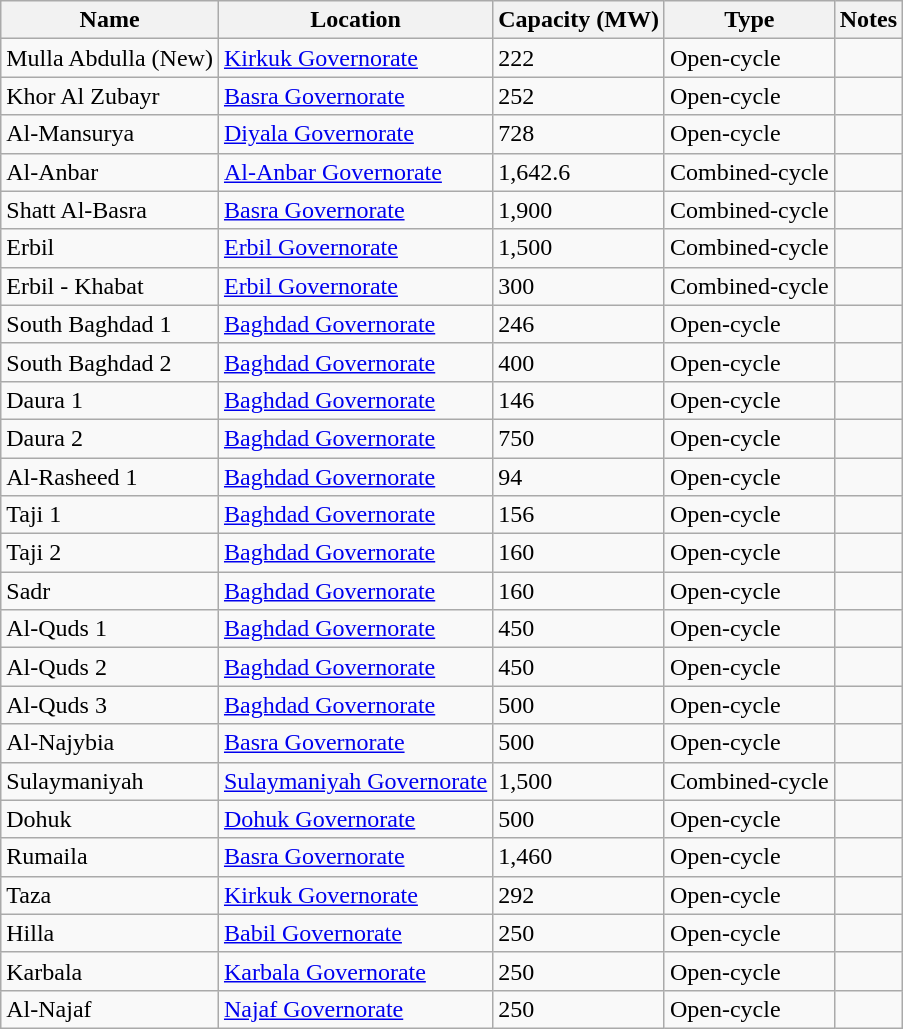<table class="wikitable sortable">
<tr>
<th>Name</th>
<th>Location</th>
<th>Capacity (MW)</th>
<th>Type</th>
<th>Notes</th>
</tr>
<tr>
<td>Mulla Abdulla (New)</td>
<td><a href='#'>Kirkuk Governorate</a></td>
<td>222</td>
<td>Open-cycle</td>
<td></td>
</tr>
<tr>
<td>Khor Al Zubayr</td>
<td><a href='#'>Basra Governorate</a></td>
<td>252</td>
<td>Open-cycle</td>
<td></td>
</tr>
<tr>
<td>Al-Mansurya</td>
<td><a href='#'>Diyala Governorate</a></td>
<td>728</td>
<td>Open-cycle</td>
<td></td>
</tr>
<tr>
<td>Al-Anbar</td>
<td><a href='#'>Al-Anbar Governorate</a></td>
<td>1,642.6</td>
<td>Combined-cycle</td>
<td></td>
</tr>
<tr>
<td>Shatt Al-Basra</td>
<td><a href='#'>Basra Governorate</a></td>
<td>1,900</td>
<td>Combined-cycle</td>
<td></td>
</tr>
<tr>
<td>Erbil</td>
<td><a href='#'>Erbil Governorate</a></td>
<td>1,500</td>
<td>Combined-cycle</td>
<td></td>
</tr>
<tr>
<td>Erbil - Khabat</td>
<td><a href='#'>Erbil Governorate</a></td>
<td>300</td>
<td>Combined-cycle</td>
<td></td>
</tr>
<tr>
<td>South Baghdad 1</td>
<td><a href='#'>Baghdad Governorate</a></td>
<td>246</td>
<td>Open-cycle</td>
<td></td>
</tr>
<tr>
<td>South Baghdad 2</td>
<td><a href='#'>Baghdad Governorate</a></td>
<td>400</td>
<td>Open-cycle</td>
<td></td>
</tr>
<tr>
<td>Daura 1</td>
<td><a href='#'>Baghdad Governorate</a></td>
<td>146</td>
<td>Open-cycle</td>
<td></td>
</tr>
<tr>
<td>Daura 2</td>
<td><a href='#'>Baghdad Governorate</a></td>
<td>750</td>
<td>Open-cycle</td>
<td></td>
</tr>
<tr>
<td>Al-Rasheed 1</td>
<td><a href='#'>Baghdad Governorate</a></td>
<td>94</td>
<td>Open-cycle</td>
<td></td>
</tr>
<tr>
<td>Taji 1</td>
<td><a href='#'>Baghdad Governorate</a></td>
<td>156</td>
<td>Open-cycle</td>
<td></td>
</tr>
<tr>
<td>Taji 2</td>
<td><a href='#'>Baghdad Governorate</a></td>
<td>160</td>
<td>Open-cycle</td>
<td></td>
</tr>
<tr>
<td>Sadr</td>
<td><a href='#'>Baghdad Governorate</a></td>
<td>160</td>
<td>Open-cycle</td>
<td></td>
</tr>
<tr>
<td>Al-Quds 1</td>
<td><a href='#'>Baghdad Governorate</a></td>
<td>450</td>
<td>Open-cycle</td>
<td></td>
</tr>
<tr>
<td>Al-Quds 2</td>
<td><a href='#'>Baghdad Governorate</a></td>
<td>450</td>
<td>Open-cycle</td>
<td></td>
</tr>
<tr>
<td>Al-Quds 3</td>
<td><a href='#'>Baghdad Governorate</a></td>
<td>500</td>
<td>Open-cycle</td>
<td></td>
</tr>
<tr>
<td>Al-Najybia</td>
<td><a href='#'>Basra Governorate</a></td>
<td>500</td>
<td>Open-cycle</td>
<td></td>
</tr>
<tr>
<td>Sulaymaniyah</td>
<td><a href='#'>Sulaymaniyah Governorate</a></td>
<td>1,500</td>
<td>Combined-cycle</td>
<td></td>
</tr>
<tr>
<td>Dohuk</td>
<td><a href='#'>Dohuk Governorate</a></td>
<td>500</td>
<td>Open-cycle</td>
<td></td>
</tr>
<tr>
<td>Rumaila</td>
<td><a href='#'>Basra Governorate</a></td>
<td>1,460</td>
<td>Open-cycle</td>
<td></td>
</tr>
<tr>
<td>Taza</td>
<td><a href='#'>Kirkuk Governorate</a></td>
<td>292</td>
<td>Open-cycle</td>
<td></td>
</tr>
<tr>
<td>Hilla</td>
<td><a href='#'>Babil Governorate</a></td>
<td>250</td>
<td>Open-cycle</td>
<td></td>
</tr>
<tr>
<td>Karbala</td>
<td><a href='#'>Karbala Governorate</a></td>
<td>250</td>
<td>Open-cycle</td>
<td></td>
</tr>
<tr>
<td>Al-Najaf</td>
<td><a href='#'>Najaf Governorate</a></td>
<td>250</td>
<td>Open-cycle</td>
<td></td>
</tr>
</table>
